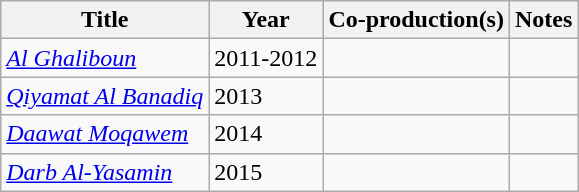<table class="wikitable">
<tr>
<th>Title</th>
<th>Year</th>
<th>Co-production(s)</th>
<th>Notes</th>
</tr>
<tr>
<td><em><a href='#'>Al Ghaliboun</a></em></td>
<td>2011-2012</td>
<td></td>
<td></td>
</tr>
<tr>
<td><em><a href='#'>Qiyamat Al Banadiq</a></em></td>
<td>2013</td>
<td></td>
<td></td>
</tr>
<tr>
<td><em><a href='#'>Daawat Moqawem</a></em></td>
<td>2014</td>
<td></td>
<td></td>
</tr>
<tr>
<td><em><a href='#'>Darb Al-Yasamin</a></em></td>
<td>2015</td>
<td></td>
<td></td>
</tr>
</table>
